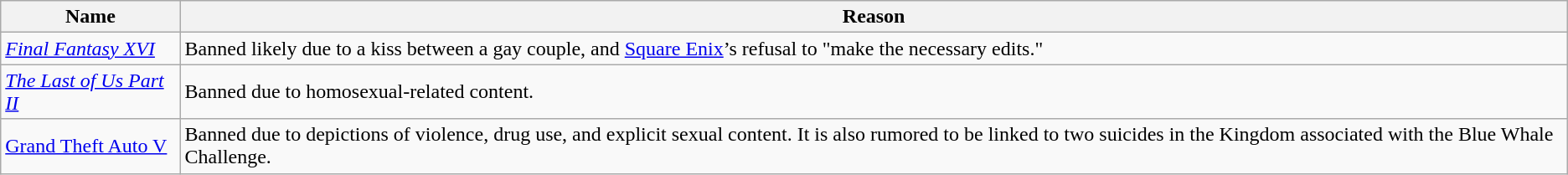<table class="wikitable">
<tr>
<th>Name</th>
<th>Reason</th>
</tr>
<tr>
<td><em><a href='#'>Final Fantasy XVI</a></em></td>
<td>Banned likely due to a kiss between a gay couple, and <a href='#'>Square Enix</a>’s refusal to "make the necessary edits."</td>
</tr>
<tr>
<td><em><a href='#'>The Last of Us Part II</a></em></td>
<td>Banned due to homosexual-related content.</td>
</tr>
<tr>
<td><a href='#'>Grand Theft Auto V</a></td>
<td>Banned due to depictions of violence, drug use, and explicit sexual content. It is also rumored to be linked to two suicides in the Kingdom associated with the Blue Whale Challenge.</td>
</tr>
</table>
